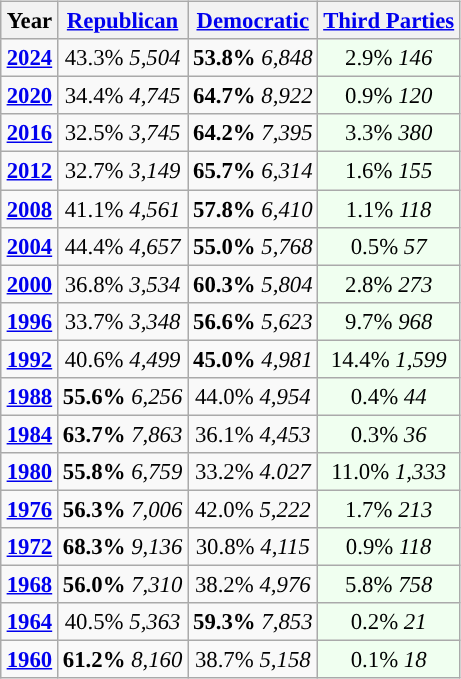<table class="wikitable" style="float:right; margin: 1em 1em 1em 0; font-size: 95%;">
<tr>
<th>Year</th>
<th><a href='#'>Republican</a></th>
<th><a href='#'>Democratic</a></th>
<th><a href='#'>Third Parties</a></th>
</tr>
<tr>
<td style="text-align:center; "><strong><a href='#'>2024</a></strong></td>
<td style="text-align:center; ">43.3% <em>5,504</em></td>
<td style="text-align:center; "><strong>53.8%</strong> <em>6,848</em></td>
<td style="text-align:center; background:honeyDew;">2.9% <em>146</em></td>
</tr>
<tr>
<td style="text-align:center; "><strong><a href='#'>2020</a></strong></td>
<td style="text-align:center; ">34.4% <em>4,745</em></td>
<td style="text-align:center; "><strong>64.7%</strong>  <em>8,922</em></td>
<td style="text-align:center; background:honeyDew;">0.9% <em>120</em></td>
</tr>
<tr>
<td style="text-align:center; "><strong><a href='#'>2016</a></strong></td>
<td style="text-align:center; ">32.5% <em>3,745</em></td>
<td style="text-align:center; "><strong>64.2%</strong>  <em>7,395</em></td>
<td style="text-align:center; background:honeyDew;">3.3% <em>380</em></td>
</tr>
<tr>
<td style="text-align:center; "><strong><a href='#'>2012</a></strong></td>
<td style="text-align:center; ">32.7% <em>3,149</em></td>
<td style="text-align:center; "><strong>65.7%</strong>  <em>6,314</em></td>
<td style="text-align:center; background:honeyDew;">1.6% <em>155</em></td>
</tr>
<tr>
<td style="text-align:center; "><strong><a href='#'>2008</a></strong></td>
<td style="text-align:center; ">41.1% <em>4,561</em></td>
<td style="text-align:center; "><strong>57.8%</strong>  <em>6,410</em></td>
<td style="text-align:center; background:honeyDew;">1.1% <em>118</em></td>
</tr>
<tr>
<td style="text-align:center; "><strong><a href='#'>2004</a></strong></td>
<td style="text-align:center; ">44.4% <em>4,657</em></td>
<td style="text-align:center; "><strong>55.0%</strong>  <em>5,768</em></td>
<td style="text-align:center; background:honeyDew;">0.5% <em>57</em></td>
</tr>
<tr>
<td style="text-align:center; "><strong><a href='#'>2000</a></strong></td>
<td style="text-align:center; ">36.8% <em>3,534</em></td>
<td style="text-align:center; "><strong>60.3%</strong>  <em>5,804</em></td>
<td style="text-align:center; background:honeyDew;">2.8% <em>273</em></td>
</tr>
<tr>
<td style="text-align:center; "><strong><a href='#'>1996</a></strong></td>
<td style="text-align:center; ">33.7% <em>3,348</em></td>
<td style="text-align:center; "><strong>56.6%</strong>  <em>5,623</em></td>
<td style="text-align:center; background:honeyDew;">9.7% <em>968</em></td>
</tr>
<tr>
<td style="text-align:center; "><strong><a href='#'>1992</a></strong></td>
<td style="text-align:center; ">40.6% <em>4,499</em></td>
<td style="text-align:center; "><strong>45.0%</strong>  <em>4,981</em></td>
<td style="text-align:center; background:honeyDew;">14.4% <em>1,599</em></td>
</tr>
<tr>
<td style="text-align:center; "><strong><a href='#'>1988</a></strong></td>
<td style="text-align:center; "><strong>55.6%</strong> <em>6,256</em></td>
<td style="text-align:center; ">44.0%  <em>4,954</em></td>
<td style="text-align:center; background:honeyDew;">0.4% <em>44</em></td>
</tr>
<tr>
<td style="text-align:center; "><strong><a href='#'>1984</a></strong></td>
<td style="text-align:center; "><strong>63.7%</strong> <em>7,863</em></td>
<td style="text-align:center; ">36.1%  <em>4,453</em></td>
<td style="text-align:center; background:honeyDew;">0.3% <em>36</em></td>
</tr>
<tr>
<td style="text-align:center; "><strong><a href='#'>1980</a></strong></td>
<td style="text-align:center; "><strong>55.8%</strong> <em>6,759</em></td>
<td style="text-align:center; ">33.2%  <em>4.027</em></td>
<td style="text-align:center; background:honeyDew;">11.0% <em>1,333</em></td>
</tr>
<tr>
<td style="text-align:center; "><strong><a href='#'>1976</a></strong></td>
<td style="text-align:center; "><strong>56.3%</strong> <em>7,006</em></td>
<td style="text-align:center; ">42.0%  <em>5,222</em></td>
<td style="text-align:center; background:honeyDew;">1.7% <em>213</em></td>
</tr>
<tr>
<td style="text-align:center; "><strong><a href='#'>1972</a></strong></td>
<td style="text-align:center; "><strong>68.3%</strong> <em>9,136</em></td>
<td style="text-align:center; ">30.8%  <em>4,115</em></td>
<td style="text-align:center; background:honeyDew;">0.9% <em>118</em></td>
</tr>
<tr>
<td style="text-align:center; "><strong><a href='#'>1968</a></strong></td>
<td style="text-align:center; "><strong>56.0%</strong> <em>7,310</em></td>
<td style="text-align:center; ">38.2%  <em>4,976</em></td>
<td style="text-align:center; background:honeyDew;">5.8% <em>758</em></td>
</tr>
<tr>
<td style="text-align:center; "><strong><a href='#'>1964</a></strong></td>
<td style="text-align:center; ">40.5% <em>5,363</em></td>
<td style="text-align:center; "><strong>59.3%</strong>  <em>7,853</em></td>
<td style="text-align:center; background:honeyDew;">0.2% <em>21</em></td>
</tr>
<tr>
<td style="text-align:center; "><strong><a href='#'>1960</a></strong></td>
<td style="text-align:center; "><strong>61.2%</strong> <em>8,160</em></td>
<td style="text-align:center; ">38.7%  <em>5,158</em></td>
<td style="text-align:center; background:honeyDew;">0.1% <em>18</em></td>
</tr>
</table>
